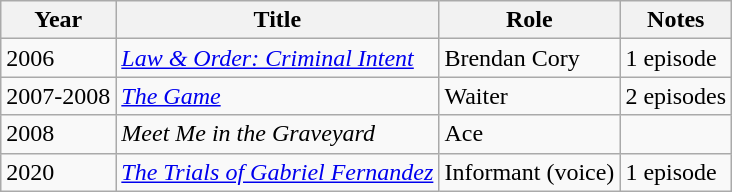<table class="wikitable">
<tr>
<th>Year</th>
<th>Title</th>
<th>Role</th>
<th>Notes</th>
</tr>
<tr>
<td>2006</td>
<td><em><a href='#'>Law & Order: Criminal Intent</a></em></td>
<td>Brendan Cory</td>
<td>1 episode</td>
</tr>
<tr>
<td>2007-2008</td>
<td><em><a href='#'>The Game</a></em></td>
<td>Waiter</td>
<td>2 episodes</td>
</tr>
<tr>
<td>2008</td>
<td><em>Meet Me in the Graveyard</em></td>
<td>Ace</td>
<td></td>
</tr>
<tr>
<td>2020</td>
<td><em><a href='#'>The Trials of Gabriel Fernandez</a></em></td>
<td>Informant (voice)</td>
<td>1 episode</td>
</tr>
</table>
